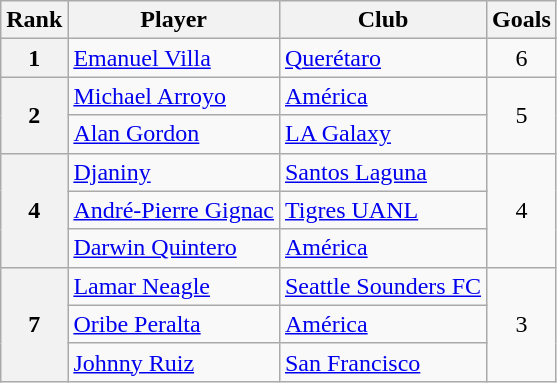<table class="wikitable">
<tr>
<th>Rank</th>
<th>Player</th>
<th>Club</th>
<th>Goals</th>
</tr>
<tr>
<th align=center>1</th>
<td> <a href='#'>Emanuel Villa</a></td>
<td> <a href='#'>Querétaro</a></td>
<td align=center>6</td>
</tr>
<tr>
<th align=center rowspan=2>2</th>
<td> <a href='#'>Michael Arroyo</a></td>
<td> <a href='#'>América</a></td>
<td rowspan=2 align=center>5</td>
</tr>
<tr>
<td> <a href='#'>Alan Gordon</a></td>
<td> <a href='#'>LA Galaxy</a></td>
</tr>
<tr>
<th align=center rowspan=3>4</th>
<td> <a href='#'>Djaniny</a></td>
<td> <a href='#'>Santos Laguna</a></td>
<td rowspan=3 align=center>4</td>
</tr>
<tr>
<td> <a href='#'>André-Pierre Gignac</a></td>
<td> <a href='#'>Tigres UANL</a></td>
</tr>
<tr>
<td> <a href='#'>Darwin Quintero</a></td>
<td> <a href='#'>América</a></td>
</tr>
<tr>
<th align=center rowspan=4>7</th>
<td> <a href='#'>Lamar Neagle</a></td>
<td> <a href='#'>Seattle Sounders FC</a></td>
<td rowspan=3 align=center>3</td>
</tr>
<tr>
<td> <a href='#'>Oribe Peralta</a></td>
<td> <a href='#'>América</a></td>
</tr>
<tr>
<td> <a href='#'>Johnny Ruiz</a></td>
<td> <a href='#'>San Francisco</a></td>
</tr>
</table>
